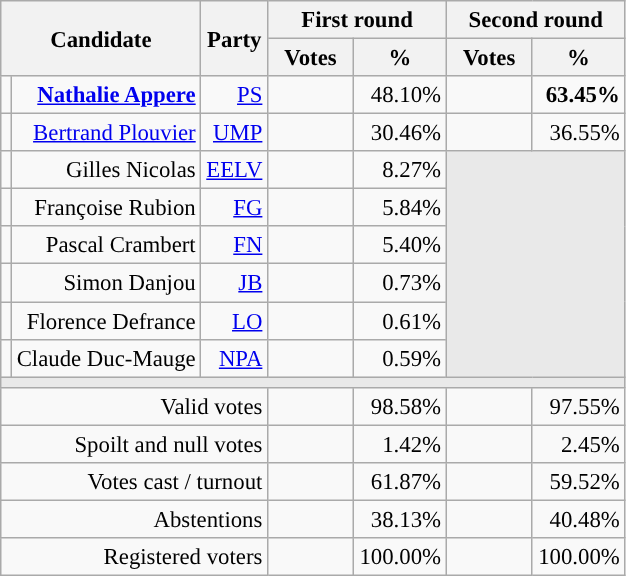<table class="wikitable" style="text-align:right;font-size:95%;">
<tr>
<th rowspan=2 colspan=2>Candidate</th>
<th rowspan=2 colspan=1>Party</th>
<th colspan=2>First round</th>
<th colspan=2>Second round</th>
</tr>
<tr>
<th style="width:50px;">Votes</th>
<th style="width:55px;">%</th>
<th style="width:50px;">Votes</th>
<th style="width:55px;">%</th>
</tr>
<tr>
<td style="color:inherit;background-color:"></td>
<td><strong><a href='#'>Nathalie Appere</a></strong></td>
<td><a href='#'>PS</a></td>
<td></td>
<td>48.10%</td>
<td><strong></strong></td>
<td><strong>63.45%</strong></td>
</tr>
<tr>
<td style="color:inherit;background-color:"></td>
<td><a href='#'>Bertrand Plouvier</a></td>
<td><a href='#'>UMP</a></td>
<td></td>
<td>30.46%</td>
<td></td>
<td>36.55%</td>
</tr>
<tr>
<td style="color:inherit;background-color:"></td>
<td>Gilles Nicolas</td>
<td><a href='#'>EELV</a></td>
<td></td>
<td>8.27%</td>
<td colspan=7 rowspan=6 style="background-color:#E9E9E9;"></td>
</tr>
<tr>
<td style="color:inherit;background-color:"></td>
<td>Françoise Rubion</td>
<td><a href='#'>FG</a></td>
<td></td>
<td>5.84%</td>
</tr>
<tr>
<td style="color:inherit;background-color:"></td>
<td>Pascal Crambert</td>
<td><a href='#'>FN</a></td>
<td></td>
<td>5.40%</td>
</tr>
<tr>
<td style="color:inherit;background-color:"></td>
<td>Simon Danjou</td>
<td><a href='#'>JB</a> </td>
<td></td>
<td>0.73%</td>
</tr>
<tr>
<td style="color:inherit;background-color:"></td>
<td>Florence Defrance</td>
<td><a href='#'>LO</a></td>
<td></td>
<td>0.61%</td>
</tr>
<tr>
<td style="color:inherit;background-color:"></td>
<td>Claude Duc-Mauge</td>
<td><a href='#'>NPA</a></td>
<td></td>
<td>0.59%</td>
</tr>
<tr>
<td colspan=7 style="background-color:#E9E9E9;"></td>
</tr>
<tr>
<td colspan=3>Valid votes</td>
<td></td>
<td>98.58%</td>
<td></td>
<td>97.55%</td>
</tr>
<tr>
<td colspan=3>Spoilt and null votes</td>
<td></td>
<td>1.42%</td>
<td></td>
<td>2.45%</td>
</tr>
<tr>
<td colspan=3>Votes cast / turnout</td>
<td></td>
<td>61.87%</td>
<td></td>
<td>59.52%</td>
</tr>
<tr>
<td colspan=3>Abstentions</td>
<td></td>
<td>38.13%</td>
<td></td>
<td>40.48%</td>
</tr>
<tr>
<td colspan=3>Registered voters</td>
<td></td>
<td>100.00%</td>
<td></td>
<td>100.00%</td>
</tr>
</table>
